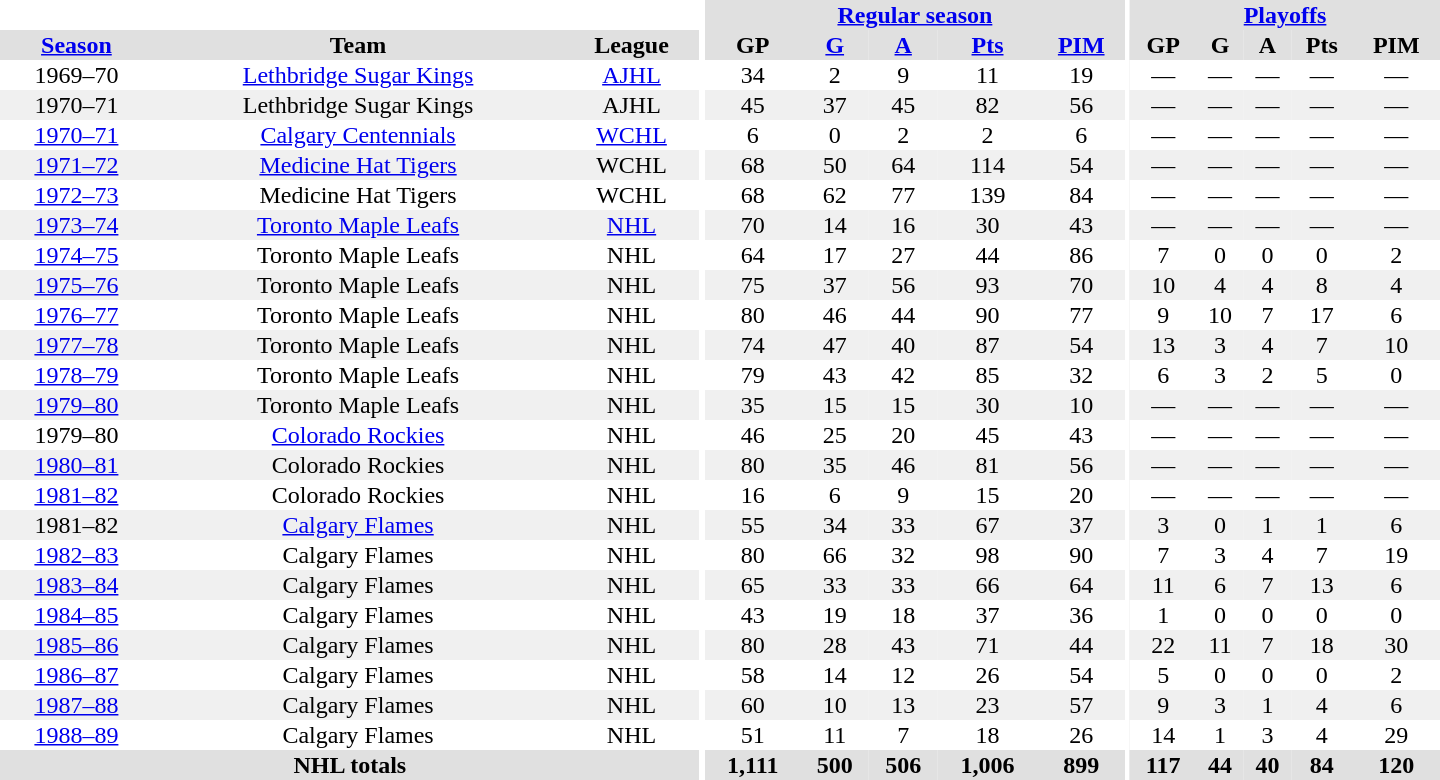<table border="0" cellpadding="1" cellspacing="0" style="text-align:center; width:60em">
<tr bgcolor="#e0e0e0">
<th colspan="3" bgcolor="#ffffff"></th>
<th rowspan="100" bgcolor="#ffffff"></th>
<th colspan="5"><a href='#'>Regular season</a></th>
<th rowspan="100" bgcolor="#ffffff"></th>
<th colspan="5"><a href='#'>Playoffs</a></th>
</tr>
<tr bgcolor="#e0e0e0">
<th><a href='#'>Season</a></th>
<th>Team</th>
<th>League</th>
<th>GP</th>
<th><a href='#'>G</a></th>
<th><a href='#'>A</a></th>
<th><a href='#'>Pts</a></th>
<th><a href='#'>PIM</a></th>
<th>GP</th>
<th>G</th>
<th>A</th>
<th>Pts</th>
<th>PIM</th>
</tr>
<tr>
<td>1969–70</td>
<td><a href='#'>Lethbridge Sugar Kings</a></td>
<td><a href='#'>AJHL</a></td>
<td>34</td>
<td>2</td>
<td>9</td>
<td>11</td>
<td>19</td>
<td>—</td>
<td>—</td>
<td>—</td>
<td>—</td>
<td>—</td>
</tr>
<tr bgcolor="#f0f0f0">
<td>1970–71</td>
<td>Lethbridge Sugar Kings</td>
<td>AJHL</td>
<td>45</td>
<td>37</td>
<td>45</td>
<td>82</td>
<td>56</td>
<td>—</td>
<td>—</td>
<td>—</td>
<td>—</td>
<td>—</td>
</tr>
<tr>
<td><a href='#'>1970–71</a></td>
<td><a href='#'>Calgary Centennials</a></td>
<td><a href='#'>WCHL</a></td>
<td>6</td>
<td>0</td>
<td>2</td>
<td>2</td>
<td>6</td>
<td>—</td>
<td>—</td>
<td>—</td>
<td>—</td>
<td>—</td>
</tr>
<tr bgcolor="#f0f0f0">
<td><a href='#'>1971–72</a></td>
<td><a href='#'>Medicine Hat Tigers</a></td>
<td>WCHL</td>
<td>68</td>
<td>50</td>
<td>64</td>
<td>114</td>
<td>54</td>
<td>—</td>
<td>—</td>
<td>—</td>
<td>—</td>
<td>—</td>
</tr>
<tr>
<td><a href='#'>1972–73</a></td>
<td>Medicine Hat Tigers</td>
<td>WCHL</td>
<td>68</td>
<td>62</td>
<td>77</td>
<td>139</td>
<td>84</td>
<td>—</td>
<td>—</td>
<td>—</td>
<td>—</td>
<td>—</td>
</tr>
<tr bgcolor="#f0f0f0">
<td><a href='#'>1973–74</a></td>
<td><a href='#'>Toronto Maple Leafs</a></td>
<td><a href='#'>NHL</a></td>
<td>70</td>
<td>14</td>
<td>16</td>
<td>30</td>
<td>43</td>
<td>—</td>
<td>—</td>
<td>—</td>
<td>—</td>
<td>—</td>
</tr>
<tr>
<td><a href='#'>1974–75</a></td>
<td>Toronto Maple Leafs</td>
<td>NHL</td>
<td>64</td>
<td>17</td>
<td>27</td>
<td>44</td>
<td>86</td>
<td>7</td>
<td>0</td>
<td>0</td>
<td>0</td>
<td>2</td>
</tr>
<tr bgcolor="#f0f0f0">
<td><a href='#'>1975–76</a></td>
<td>Toronto Maple Leafs</td>
<td>NHL</td>
<td>75</td>
<td>37</td>
<td>56</td>
<td>93</td>
<td>70</td>
<td>10</td>
<td>4</td>
<td>4</td>
<td>8</td>
<td>4</td>
</tr>
<tr>
<td><a href='#'>1976–77</a></td>
<td>Toronto Maple Leafs</td>
<td>NHL</td>
<td>80</td>
<td>46</td>
<td>44</td>
<td>90</td>
<td>77</td>
<td>9</td>
<td>10</td>
<td>7</td>
<td>17</td>
<td>6</td>
</tr>
<tr bgcolor="#f0f0f0">
<td><a href='#'>1977–78</a></td>
<td>Toronto Maple Leafs</td>
<td>NHL</td>
<td>74</td>
<td>47</td>
<td>40</td>
<td>87</td>
<td>54</td>
<td>13</td>
<td>3</td>
<td>4</td>
<td>7</td>
<td>10</td>
</tr>
<tr>
<td><a href='#'>1978–79</a></td>
<td>Toronto Maple Leafs</td>
<td>NHL</td>
<td>79</td>
<td>43</td>
<td>42</td>
<td>85</td>
<td>32</td>
<td>6</td>
<td>3</td>
<td>2</td>
<td>5</td>
<td>0</td>
</tr>
<tr bgcolor="#f0f0f0">
<td><a href='#'>1979–80</a></td>
<td>Toronto Maple Leafs</td>
<td>NHL</td>
<td>35</td>
<td>15</td>
<td>15</td>
<td>30</td>
<td>10</td>
<td>—</td>
<td>—</td>
<td>—</td>
<td>—</td>
<td>—</td>
</tr>
<tr>
<td>1979–80</td>
<td><a href='#'>Colorado Rockies</a></td>
<td>NHL</td>
<td>46</td>
<td>25</td>
<td>20</td>
<td>45</td>
<td>43</td>
<td>—</td>
<td>—</td>
<td>—</td>
<td>—</td>
<td>—</td>
</tr>
<tr bgcolor="#f0f0f0">
<td><a href='#'>1980–81</a></td>
<td>Colorado Rockies</td>
<td>NHL</td>
<td>80</td>
<td>35</td>
<td>46</td>
<td>81</td>
<td>56</td>
<td>—</td>
<td>—</td>
<td>—</td>
<td>—</td>
<td>—</td>
</tr>
<tr>
<td><a href='#'>1981–82</a></td>
<td>Colorado Rockies</td>
<td>NHL</td>
<td>16</td>
<td>6</td>
<td>9</td>
<td>15</td>
<td>20</td>
<td>—</td>
<td>—</td>
<td>—</td>
<td>—</td>
<td>—</td>
</tr>
<tr bgcolor="#f0f0f0">
<td>1981–82</td>
<td><a href='#'>Calgary Flames</a></td>
<td>NHL</td>
<td>55</td>
<td>34</td>
<td>33</td>
<td>67</td>
<td>37</td>
<td>3</td>
<td>0</td>
<td>1</td>
<td>1</td>
<td>6</td>
</tr>
<tr>
<td><a href='#'>1982–83</a></td>
<td>Calgary Flames</td>
<td>NHL</td>
<td>80</td>
<td>66</td>
<td>32</td>
<td>98</td>
<td>90</td>
<td>7</td>
<td>3</td>
<td>4</td>
<td>7</td>
<td>19</td>
</tr>
<tr bgcolor="#f0f0f0">
<td><a href='#'>1983–84</a></td>
<td>Calgary Flames</td>
<td>NHL</td>
<td>65</td>
<td>33</td>
<td>33</td>
<td>66</td>
<td>64</td>
<td>11</td>
<td>6</td>
<td>7</td>
<td>13</td>
<td>6</td>
</tr>
<tr>
<td><a href='#'>1984–85</a></td>
<td>Calgary Flames</td>
<td>NHL</td>
<td>43</td>
<td>19</td>
<td>18</td>
<td>37</td>
<td>36</td>
<td>1</td>
<td>0</td>
<td>0</td>
<td>0</td>
<td>0</td>
</tr>
<tr bgcolor="#f0f0f0">
<td><a href='#'>1985–86</a></td>
<td>Calgary Flames</td>
<td>NHL</td>
<td>80</td>
<td>28</td>
<td>43</td>
<td>71</td>
<td>44</td>
<td>22</td>
<td>11</td>
<td>7</td>
<td>18</td>
<td>30</td>
</tr>
<tr>
<td><a href='#'>1986–87</a></td>
<td>Calgary Flames</td>
<td>NHL</td>
<td>58</td>
<td>14</td>
<td>12</td>
<td>26</td>
<td>54</td>
<td>5</td>
<td>0</td>
<td>0</td>
<td>0</td>
<td>2</td>
</tr>
<tr bgcolor="#f0f0f0">
<td><a href='#'>1987–88</a></td>
<td>Calgary Flames</td>
<td>NHL</td>
<td>60</td>
<td>10</td>
<td>13</td>
<td>23</td>
<td>57</td>
<td>9</td>
<td>3</td>
<td>1</td>
<td>4</td>
<td>6</td>
</tr>
<tr>
<td><a href='#'>1988–89</a></td>
<td>Calgary Flames</td>
<td>NHL</td>
<td>51</td>
<td>11</td>
<td>7</td>
<td>18</td>
<td>26</td>
<td>14</td>
<td>1</td>
<td>3</td>
<td>4</td>
<td>29</td>
</tr>
<tr bgcolor="#e0e0e0">
<th colspan="3">NHL totals</th>
<th>1,111</th>
<th>500</th>
<th>506</th>
<th>1,006</th>
<th>899</th>
<th>117</th>
<th>44</th>
<th>40</th>
<th>84</th>
<th>120</th>
</tr>
</table>
